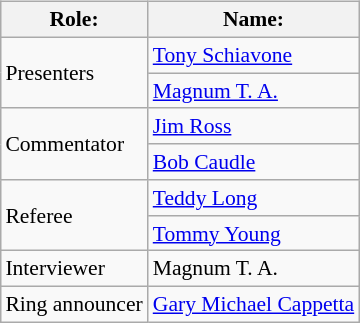<table class=wikitable style="font-size:90%; margin: 0.5em 0 0.5em 1em; float: right; clear: right;">
<tr>
<th>Role:</th>
<th>Name:</th>
</tr>
<tr>
<td rowspan=2>Presenters</td>
<td><a href='#'>Tony Schiavone</a></td>
</tr>
<tr>
<td><a href='#'>Magnum T. A.</a></td>
</tr>
<tr>
<td rowspan=2>Commentator</td>
<td><a href='#'>Jim Ross</a></td>
</tr>
<tr>
<td><a href='#'>Bob Caudle</a></td>
</tr>
<tr>
<td rowspan=2>Referee</td>
<td><a href='#'>Teddy Long</a></td>
</tr>
<tr>
<td><a href='#'>Tommy Young</a></td>
</tr>
<tr>
<td rowspan=1>Interviewer</td>
<td>Magnum T. A.</td>
</tr>
<tr>
<td rowspan=1>Ring announcer</td>
<td><a href='#'>Gary Michael Cappetta</a></td>
</tr>
</table>
